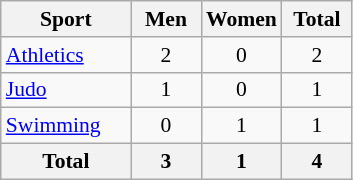<table class="wikitable sortable" style="text-align:center; font-size:90%;">
<tr>
<th width=80>Sport</th>
<th width=40>Men</th>
<th width=40>Women</th>
<th width=40>Total</th>
</tr>
<tr>
<td align=left><a href='#'>Athletics</a></td>
<td>2</td>
<td>0</td>
<td>2</td>
</tr>
<tr>
<td align=left><a href='#'>Judo</a></td>
<td>1</td>
<td>0</td>
<td>1</td>
</tr>
<tr>
<td align=left><a href='#'>Swimming</a></td>
<td>0</td>
<td>1</td>
<td>1</td>
</tr>
<tr class="sortbottom">
<th>Total</th>
<th>3</th>
<th>1</th>
<th>4</th>
</tr>
</table>
